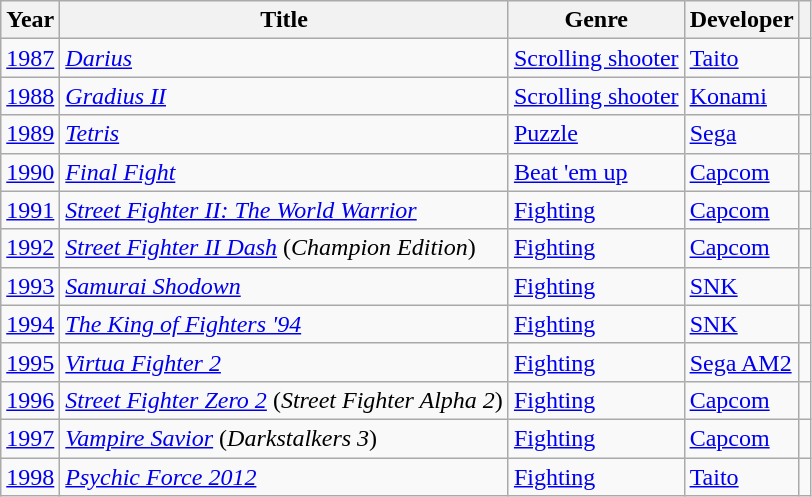<table class="wikitable sortable">
<tr>
<th>Year</th>
<th>Title</th>
<th>Genre</th>
<th>Developer</th>
<th class="unsortable"></th>
</tr>
<tr>
<td><a href='#'>1987</a></td>
<td><em><a href='#'>Darius</a></em></td>
<td><a href='#'>Scrolling shooter</a></td>
<td><a href='#'>Taito</a></td>
<td></td>
</tr>
<tr>
<td><a href='#'>1988</a></td>
<td><em><a href='#'>Gradius II</a></em></td>
<td><a href='#'>Scrolling shooter</a></td>
<td><a href='#'>Konami</a></td>
<td></td>
</tr>
<tr>
<td><a href='#'>1989</a></td>
<td><em><a href='#'>Tetris</a></em></td>
<td><a href='#'>Puzzle</a></td>
<td><a href='#'>Sega</a></td>
<td></td>
</tr>
<tr>
<td><a href='#'>1990</a></td>
<td><em><a href='#'>Final Fight</a></em></td>
<td><a href='#'>Beat 'em up</a></td>
<td><a href='#'>Capcom</a></td>
<td></td>
</tr>
<tr>
<td><a href='#'>1991</a></td>
<td><em><a href='#'>Street Fighter II: The World Warrior</a></em></td>
<td><a href='#'>Fighting</a></td>
<td><a href='#'>Capcom</a></td>
<td></td>
</tr>
<tr>
<td><a href='#'>1992</a></td>
<td><em><a href='#'>Street Fighter II Dash</a></em> (<em>Champion Edition</em>)</td>
<td><a href='#'>Fighting</a></td>
<td><a href='#'>Capcom</a></td>
<td></td>
</tr>
<tr>
<td><a href='#'>1993</a></td>
<td><em><a href='#'>Samurai Shodown</a></em></td>
<td><a href='#'>Fighting</a></td>
<td><a href='#'>SNK</a></td>
<td></td>
</tr>
<tr>
<td><a href='#'>1994</a></td>
<td><em><a href='#'>The King of Fighters '94</a></em></td>
<td><a href='#'>Fighting</a></td>
<td><a href='#'>SNK</a></td>
<td></td>
</tr>
<tr>
<td><a href='#'>1995</a></td>
<td><em><a href='#'>Virtua Fighter 2</a></em></td>
<td><a href='#'>Fighting</a></td>
<td><a href='#'>Sega AM2</a></td>
<td></td>
</tr>
<tr>
<td><a href='#'>1996</a></td>
<td><em><a href='#'>Street Fighter Zero 2</a></em> (<em>Street Fighter Alpha 2</em>)</td>
<td><a href='#'>Fighting</a></td>
<td><a href='#'>Capcom</a></td>
<td></td>
</tr>
<tr>
<td><a href='#'>1997</a></td>
<td><em><a href='#'>Vampire Savior</a></em> (<em>Darkstalkers 3</em>)</td>
<td><a href='#'>Fighting</a></td>
<td><a href='#'>Capcom</a></td>
<td></td>
</tr>
<tr>
<td><a href='#'>1998</a></td>
<td><em><a href='#'>Psychic Force 2012</a></em></td>
<td><a href='#'>Fighting</a></td>
<td><a href='#'>Taito</a></td>
<td></td>
</tr>
</table>
